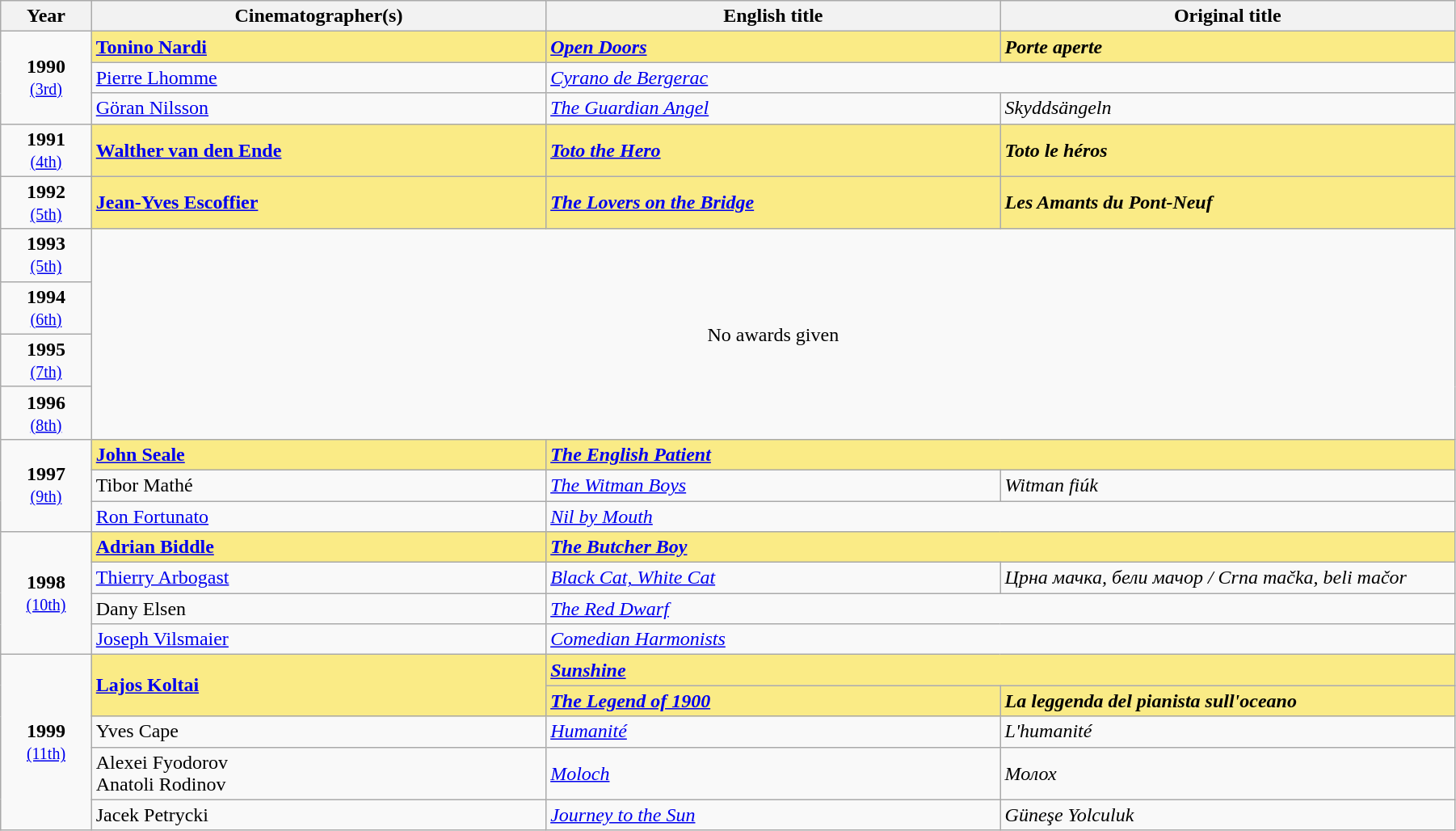<table class="wikitable" width="95%" cellpadding="5">
<tr>
<th width="5%">Year</th>
<th width="25%">Cinematographer(s)</th>
<th width="25%">English title</th>
<th width="25%">Original title</th>
</tr>
<tr>
<td rowspan=3 style="text-align:center;"><strong>1990</strong><br><small><a href='#'>(3rd)</a></small></td>
<td style="background:#FAEB86;"> <strong><a href='#'>Tonino Nardi</a></strong></td>
<td style="background:#FAEB86;"><strong><em><a href='#'>Open Doors</a></em></strong></td>
<td style="background:#FAEB86;"><strong><em>Porte aperte</em></strong></td>
</tr>
<tr>
<td> <a href='#'>Pierre Lhomme</a></td>
<td colspan="2"><em><a href='#'>Cyrano de Bergerac</a></em></td>
</tr>
<tr>
<td> <a href='#'>Göran Nilsson</a></td>
<td><em><a href='#'>The Guardian Angel</a></em></td>
<td><em>Skyddsängeln</em></td>
</tr>
<tr>
<td style="text-align:center;"><strong>1991</strong><br><small><a href='#'>(4th)</a></small></td>
<td style="background:#FAEB86;"> <strong><a href='#'>Walther van den Ende</a></strong></td>
<td style="background:#FAEB86;"><strong><em><a href='#'>Toto the Hero</a></em></strong></td>
<td style="background:#FAEB86;"><strong><em>Toto le héros</em></strong></td>
</tr>
<tr>
<td style="text-align:center;"><strong>1992</strong><br><small><a href='#'>(5th)</a></small></td>
<td style="background:#FAEB86;"> <strong><a href='#'>Jean-Yves Escoffier</a></strong></td>
<td style="background:#FAEB86;"><strong><em><a href='#'>The Lovers on the Bridge</a></em></strong></td>
<td style="background:#FAEB86;"><strong><em>Les Amants du Pont-Neuf</em></strong></td>
</tr>
<tr>
<td style="text-align:center;"><strong>1993</strong><br><small><a href='#'>(5th)</a></small></td>
<td rowspan="4" colspan="3" style="text-align:center;">No awards given</td>
</tr>
<tr>
<td style="text-align:center;"><strong>1994</strong><br><small><a href='#'>(6th)</a></small></td>
</tr>
<tr>
<td style="text-align:center;"><strong>1995</strong><br><small><a href='#'>(7th)</a></small></td>
</tr>
<tr>
<td style="text-align:center;"><strong>1996</strong><br><small><a href='#'>(8th)</a></small></td>
</tr>
<tr>
<td rowspan=3 style="text-align:center;"><strong>1997</strong><br><small><a href='#'>(9th)</a></small></td>
<td style="background:#FAEB86;"> <strong><a href='#'>John Seale</a></strong></td>
<td colspan="2" style="background:#FAEB86;"><strong><em><a href='#'>The English Patient</a></em></strong></td>
</tr>
<tr>
<td> Tibor Mathé</td>
<td><em><a href='#'>The Witman Boys</a></em></td>
<td><em>Witman fiúk</em></td>
</tr>
<tr>
<td> <a href='#'>Ron Fortunato</a></td>
<td colspan="2"><em><a href='#'>Nil by Mouth</a></em></td>
</tr>
<tr>
<td rowspan=4 style="text-align:center;"><strong>1998</strong><br><small><a href='#'>(10th)</a></small></td>
<td style="background:#FAEB86;"> <strong><a href='#'>Adrian Biddle</a></strong></td>
<td colspan="2" style="background:#FAEB86;"><strong><em><a href='#'>The Butcher Boy</a></em></strong></td>
</tr>
<tr>
<td> <a href='#'>Thierry Arbogast</a></td>
<td><em><a href='#'>Black Cat, White Cat</a></em></td>
<td><em>Црна мачка, бели мачор / Crna mačka, beli mačor</em></td>
</tr>
<tr>
<td> Dany Elsen</td>
<td colspan="2"><em><a href='#'>The Red Dwarf</a></em></td>
</tr>
<tr>
<td> <a href='#'>Joseph Vilsmaier</a></td>
<td colspan="2"><em><a href='#'>Comedian Harmonists</a></em></td>
</tr>
<tr>
<td rowspan=5 style="text-align:center;"><strong>1999</strong><br><small><a href='#'>(11th)</a></small></td>
<td style="background:#FAEB86;" rowspan=2> <strong><a href='#'>Lajos Koltai</a></strong></td>
<td colspan="2" style="background:#FAEB86;"><strong><em><a href='#'>Sunshine</a></em></strong></td>
</tr>
<tr>
<td style="background:#FAEB86;"><strong><em><a href='#'>The Legend of 1900</a></em></strong></td>
<td style="background:#FAEB86;"><strong><em>La leggenda del pianista sull'oceano</em></strong></td>
</tr>
<tr>
<td> Yves Cape</td>
<td><em><a href='#'>Humanité</a></em></td>
<td><em>L'humanité</em></td>
</tr>
<tr>
<td> Alexei Fyodorov<br> Anatoli Rodinov</td>
<td><em><a href='#'>Moloch</a></em></td>
<td><em>Молох</em></td>
</tr>
<tr>
<td> Jacek Petrycki</td>
<td><em><a href='#'>Journey to the Sun</a></em></td>
<td><em>Güneşe Yolculuk</em></td>
</tr>
</table>
